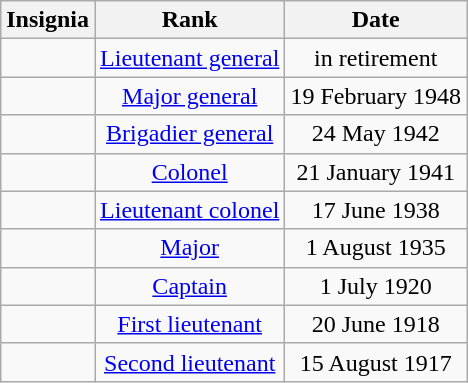<table class="wikitable" style="text-align:center;">
<tr>
<th>Insignia</th>
<th>Rank</th>
<th>Date</th>
</tr>
<tr>
<td></td>
<td><a href='#'>Lieutenant general</a></td>
<td>in retirement</td>
</tr>
<tr>
<td></td>
<td><a href='#'>Major general</a></td>
<td>19 February 1948</td>
</tr>
<tr>
<td></td>
<td><a href='#'>Brigadier general</a></td>
<td>24 May 1942</td>
</tr>
<tr>
<td></td>
<td><a href='#'>Colonel</a></td>
<td>21 January 1941</td>
</tr>
<tr>
<td></td>
<td><a href='#'>Lieutenant colonel</a></td>
<td>17 June 1938</td>
</tr>
<tr>
<td></td>
<td><a href='#'>Major</a></td>
<td>1 August 1935</td>
</tr>
<tr>
<td></td>
<td><a href='#'>Captain</a></td>
<td>1 July 1920</td>
</tr>
<tr>
<td></td>
<td><a href='#'>First lieutenant</a></td>
<td>20 June 1918</td>
</tr>
<tr>
<td></td>
<td><a href='#'>Second lieutenant</a></td>
<td>15 August 1917</td>
</tr>
</table>
